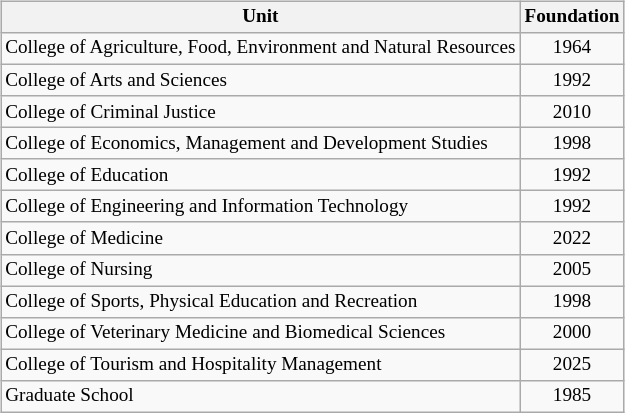<table style="float:right; font-size:80%; margin-left:1em; text-align:center" class="wikitable sortable">
<tr>
<th>Unit</th>
<th>Foundation</th>
</tr>
<tr>
<td style="text-align:left">College of Agriculture, Food, Environment and Natural Resources</td>
<td>1964</td>
</tr>
<tr>
<td style="text-align:left">College of Arts and Sciences</td>
<td>1992</td>
</tr>
<tr>
<td style="text-align:left">College of Criminal Justice</td>
<td>2010</td>
</tr>
<tr>
<td style="text-align:left">College of Economics, Management and Development Studies</td>
<td>1998</td>
</tr>
<tr>
<td style="text-align:left">College of Education</td>
<td>1992</td>
</tr>
<tr>
<td style="text-align:left">College of Engineering and Information Technology</td>
<td>1992</td>
</tr>
<tr>
<td style="text-align:left">College of Medicine</td>
<td>2022</td>
</tr>
<tr>
<td style="text-align:left">College of Nursing</td>
<td>2005</td>
</tr>
<tr>
<td style="text-align:left">College of Sports, Physical Education and Recreation</td>
<td>1998</td>
</tr>
<tr>
<td style="text-align:left">College of Veterinary Medicine and Biomedical Sciences</td>
<td>2000</td>
</tr>
<tr>
<td style="text-align:left">College of Tourism and Hospitality Management</td>
<td>2025</td>
</tr>
<tr>
<td style="text-align:left">Graduate School</td>
<td>1985</td>
</tr>
</table>
